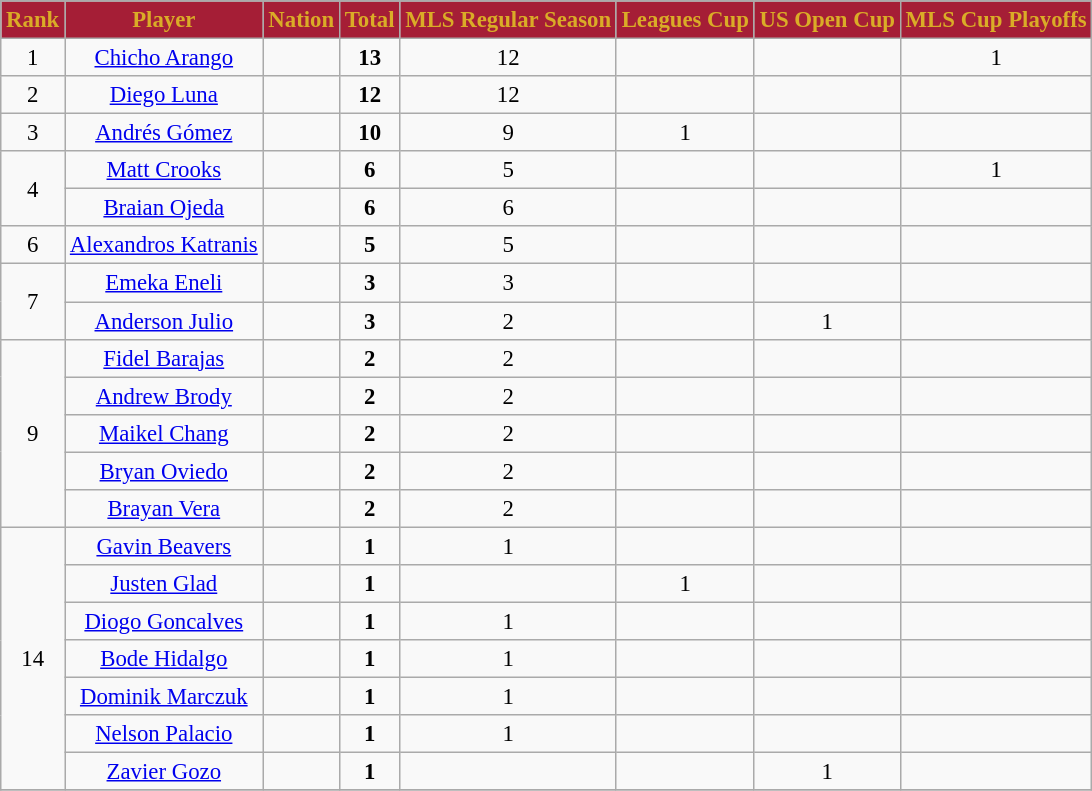<table class="wikitable" style="font-size: 95%; text-align: center;">
<tr>
</tr>
<tr>
<th style="background:#A51E36; color:#DAAC27; text-align:center;">Rank</th>
<th style="background:#A51E36; color:#DAAC27; text-align:center;">Player</th>
<th style="background:#A51E36; color:#DAAC27; text-align:center;">Nation</th>
<th style="background:#A51E36; color:#DAAC27; text-align:center;">Total</th>
<th style="background:#A51E36; color:#DAAC27; text-align:center;">MLS Regular Season</th>
<th style="background:#A51E36; color:#DAAC27; text-align:center;">Leagues Cup</th>
<th style="background:#A51E36; color:#DAAC27; text-align:center;">US Open Cup</th>
<th style="background:#A51E36; color:#DAAC27; text-align:center;">MLS Cup Playoffs</th>
</tr>
<tr>
<td rowspan="1">1</td>
<td><a href='#'>Chicho Arango</a></td>
<td></td>
<td><strong>13</strong></td>
<td>12</td>
<td></td>
<td></td>
<td>1</td>
</tr>
<tr>
<td rowspan="1">2</td>
<td><a href='#'>Diego Luna</a></td>
<td></td>
<td><strong>12</strong></td>
<td>12</td>
<td></td>
<td></td>
<td></td>
</tr>
<tr>
<td rowspan="1">3</td>
<td><a href='#'>Andrés Gómez</a></td>
<td></td>
<td><strong>10</strong></td>
<td>9</td>
<td>1</td>
<td></td>
<td></td>
</tr>
<tr>
<td rowspan="2">4</td>
<td><a href='#'>Matt Crooks</a></td>
<td></td>
<td><strong>6</strong></td>
<td>5</td>
<td></td>
<td></td>
<td>1</td>
</tr>
<tr>
<td><a href='#'>Braian Ojeda</a></td>
<td></td>
<td><strong>6</strong></td>
<td>6</td>
<td></td>
<td></td>
<td></td>
</tr>
<tr>
<td rowspan="1">6</td>
<td><a href='#'>Alexandros Katranis</a></td>
<td></td>
<td><strong>5</strong></td>
<td>5</td>
<td></td>
<td></td>
<td></td>
</tr>
<tr>
<td rowspan="2">7</td>
<td><a href='#'>Emeka Eneli</a></td>
<td></td>
<td><strong>3</strong></td>
<td>3</td>
<td></td>
<td></td>
<td></td>
</tr>
<tr>
<td><a href='#'>Anderson Julio</a></td>
<td></td>
<td><strong>3</strong></td>
<td>2</td>
<td></td>
<td>1</td>
<td></td>
</tr>
<tr>
<td rowspan="5">9</td>
<td><a href='#'>Fidel Barajas</a></td>
<td></td>
<td><strong>2</strong></td>
<td>2</td>
<td></td>
<td></td>
<td></td>
</tr>
<tr>
<td><a href='#'>Andrew Brody</a></td>
<td></td>
<td><strong>2</strong></td>
<td>2</td>
<td></td>
<td></td>
<td></td>
</tr>
<tr>
<td><a href='#'>Maikel Chang</a></td>
<td></td>
<td><strong>2</strong></td>
<td>2</td>
<td></td>
<td></td>
<td></td>
</tr>
<tr>
<td><a href='#'>Bryan Oviedo</a></td>
<td></td>
<td><strong>2</strong></td>
<td>2</td>
<td></td>
<td></td>
<td></td>
</tr>
<tr>
<td><a href='#'>Brayan Vera</a></td>
<td></td>
<td><strong>2</strong></td>
<td>2</td>
<td></td>
<td></td>
<td></td>
</tr>
<tr>
<td rowspan="7">14</td>
<td><a href='#'>Gavin Beavers</a></td>
<td></td>
<td><strong>1</strong></td>
<td>1</td>
<td></td>
<td></td>
<td></td>
</tr>
<tr>
<td><a href='#'>Justen Glad</a></td>
<td></td>
<td><strong>1</strong></td>
<td></td>
<td>1</td>
<td></td>
<td></td>
</tr>
<tr>
<td><a href='#'>Diogo Goncalves</a></td>
<td></td>
<td><strong>1</strong></td>
<td>1</td>
<td></td>
<td></td>
<td></td>
</tr>
<tr>
<td><a href='#'>Bode Hidalgo</a></td>
<td></td>
<td><strong>1</strong></td>
<td>1</td>
<td></td>
<td></td>
<td></td>
</tr>
<tr>
<td><a href='#'>Dominik Marczuk</a></td>
<td></td>
<td><strong>1</strong></td>
<td>1</td>
<td></td>
<td></td>
<td></td>
</tr>
<tr>
<td><a href='#'>Nelson Palacio</a></td>
<td></td>
<td><strong>1</strong></td>
<td>1</td>
<td></td>
<td></td>
<td></td>
</tr>
<tr>
<td><a href='#'>Zavier Gozo</a></td>
<td></td>
<td><strong>1</strong></td>
<td></td>
<td></td>
<td>1</td>
<td></td>
</tr>
<tr>
</tr>
</table>
